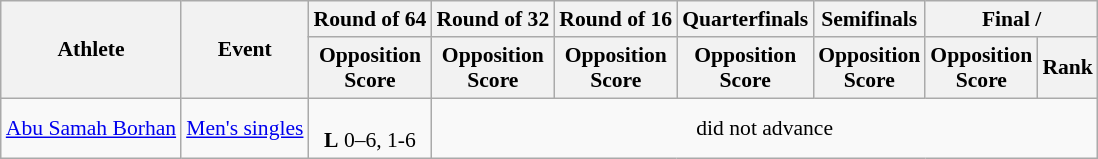<table class=wikitable style="font-size:90%">
<tr>
<th rowspan="2">Athlete</th>
<th rowspan="2">Event</th>
<th>Round of 64</th>
<th>Round of 32</th>
<th>Round of 16</th>
<th>Quarterfinals</th>
<th>Semifinals</th>
<th colspan="2">Final / </th>
</tr>
<tr>
<th>Opposition<br>Score</th>
<th>Opposition<br>Score</th>
<th>Opposition<br>Score</th>
<th>Opposition<br>Score</th>
<th>Opposition<br>Score</th>
<th>Opposition<br>Score</th>
<th>Rank</th>
</tr>
<tr>
<td><a href='#'>Abu Samah Borhan</a></td>
<td><a href='#'>Men's singles</a></td>
<td align="center"><br><strong>L</strong> 0–6, 1-6</td>
<td align="center" colspan="6">did not advance</td>
</tr>
</table>
